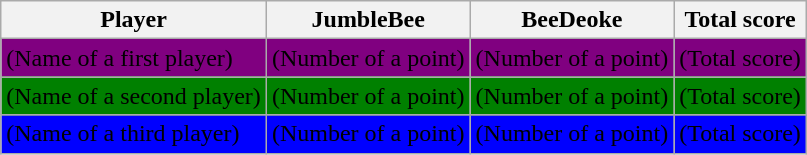<table class="wikitable">
<tr>
<th>Player</th>
<th>JumbleBee</th>
<th>BeeDeoke</th>
<th>Total score</th>
</tr>
<tr>
<td style="background:purple;">(Name of a first player)</td>
<td style="background:purple;">(Number of a point)</td>
<td style="background:purple;">(Number of a point)</td>
<td style="background:purple;">(Total score)</td>
</tr>
<tr>
<td style="background:green;">(Name of a second player)</td>
<td style="background:green;">(Number of a point)</td>
<td style="background:green;">(Number of a point)</td>
<td style="background:green;">(Total score)</td>
</tr>
<tr>
<td style="background:blue;">(Name of a third player)</td>
<td style="background:blue;">(Number of a point)</td>
<td style="background:blue;">(Number of a point)</td>
<td style="background:blue;">(Total score)</td>
</tr>
</table>
